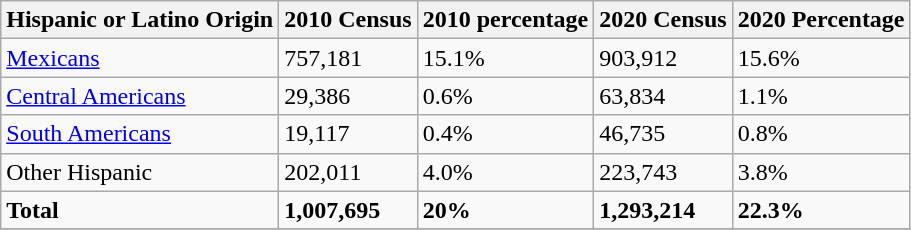<table class="wikitable sortable" style>
<tr>
<th>Hispanic or Latino Origin</th>
<th>2010 Census</th>
<th>2010 percentage</th>
<th>2020 Census</th>
<th>2020 Percentage</th>
</tr>
<tr>
<td><a href='#'>Mexicans</a></td>
<td>757,181</td>
<td>15.1%</td>
<td>903,912</td>
<td>15.6%</td>
</tr>
<tr>
<td><a href='#'>Central Americans</a></td>
<td>29,386</td>
<td>0.6%</td>
<td>63,834</td>
<td>1.1%</td>
</tr>
<tr>
<td><a href='#'>South Americans</a></td>
<td>19,117</td>
<td>0.4%</td>
<td>46,735</td>
<td>0.8%</td>
</tr>
<tr>
<td>Other Hispanic</td>
<td>202,011</td>
<td>4.0%</td>
<td>223,743</td>
<td>3.8%</td>
</tr>
<tr class="sortbottom">
<td><strong>Total</strong></td>
<td><strong>1,007,695</strong></td>
<td><strong>20%</strong></td>
<td><strong>1,293,214</strong></td>
<td><strong>22.3%</strong></td>
</tr>
<tr>
</tr>
</table>
